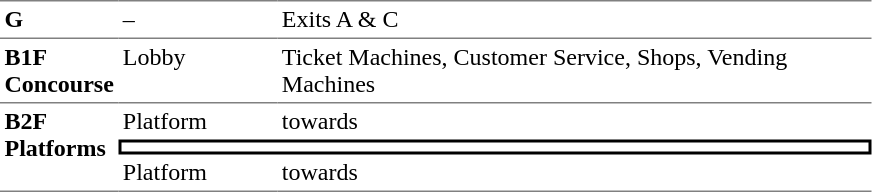<table table border=0 cellspacing=0 cellpadding=3>
<tr>
<td style="border-top:solid 1px gray;" width=50 valign=top><strong>G</strong></td>
<td style="border-top:solid 1px gray;" width=100 valign=top>–</td>
<td style="border-top:solid 1px gray;" width=390 valign=top>Exits A & C</td>
</tr>
<tr>
<td style="border-bottom:solid 1px gray; border-top:solid 1px gray;" valign=top width=50><strong>B1F<br>Concourse</strong></td>
<td style="border-bottom:solid 1px gray; border-top:solid 1px gray;" valign=top width=100>Lobby</td>
<td style="border-bottom:solid 1px gray; border-top:solid 1px gray;" valign=top width=390>Ticket Machines, Customer Service, Shops, Vending Machines</td>
</tr>
<tr>
<td style="border-bottom:solid 1px gray;" rowspan="3" valign=top><strong>B2F<br>Platforms</strong></td>
<td>Platform</td>
<td>  towards  </td>
</tr>
<tr>
<td style="border-right:solid 2px black;border-left:solid 2px black;border-top:solid 2px black;border-bottom:solid 2px black;text-align:center;" colspan=2></td>
</tr>
<tr>
<td style="border-bottom:solid 1px gray;">Platform</td>
<td style="border-bottom:solid 1px gray;">  towards   </td>
</tr>
</table>
